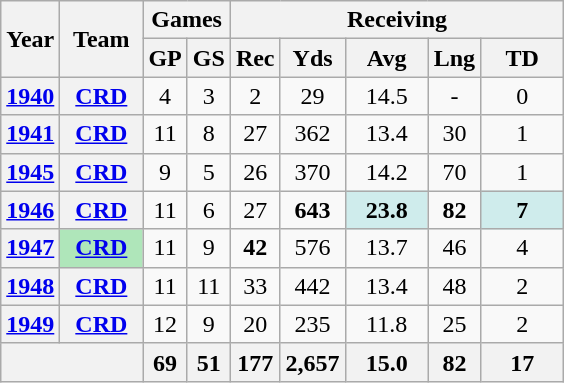<table class="wikitable" style="text-align:center">
<tr>
<th rowspan="2">Year</th>
<th rowspan="2">Team</th>
<th colspan="2">Games</th>
<th colspan="5">Receiving</th>
</tr>
<tr>
<th>GP</th>
<th>GS</th>
<th>Rec</th>
<th>Yds</th>
<th>Avg</th>
<th>Lng</th>
<th>TD</th>
</tr>
<tr>
<th><a href='#'>1940</a></th>
<th><a href='#'>CRD</a></th>
<td>4</td>
<td>3</td>
<td>2</td>
<td>29</td>
<td>14.5</td>
<td>-</td>
<td>0</td>
</tr>
<tr>
<th><a href='#'>1941</a></th>
<th><a href='#'>CRD</a></th>
<td>11</td>
<td>8</td>
<td>27</td>
<td>362</td>
<td>13.4</td>
<td>30</td>
<td>1</td>
</tr>
<tr>
<th><a href='#'>1945</a></th>
<th><a href='#'>CRD</a></th>
<td>9</td>
<td>5</td>
<td>26</td>
<td>370</td>
<td>14.2</td>
<td>70</td>
<td>1</td>
</tr>
<tr>
<th><a href='#'>1946</a></th>
<th><a href='#'>CRD</a></th>
<td>11</td>
<td>6</td>
<td>27</td>
<td><strong>643</strong></td>
<td style="background:#cfecec; width:3em;"><strong>23.8</strong></td>
<td><strong>82</strong></td>
<td style="background:#cfecec; width:3em;"><strong>7</strong></td>
</tr>
<tr>
<th><a href='#'>1947</a></th>
<th style="background:#afe6ba; width:3em;"><a href='#'>CRD</a></th>
<td>11</td>
<td>9</td>
<td><strong>42</strong></td>
<td>576</td>
<td>13.7</td>
<td>46</td>
<td>4</td>
</tr>
<tr>
<th><a href='#'>1948</a></th>
<th><a href='#'>CRD</a></th>
<td>11</td>
<td>11</td>
<td>33</td>
<td>442</td>
<td>13.4</td>
<td>48</td>
<td>2</td>
</tr>
<tr>
<th><a href='#'>1949</a></th>
<th><a href='#'>CRD</a></th>
<td>12</td>
<td>9</td>
<td>20</td>
<td>235</td>
<td>11.8</td>
<td>25</td>
<td>2</td>
</tr>
<tr>
<th colspan="2"></th>
<th>69</th>
<th>51</th>
<th>177</th>
<th>2,657</th>
<th>15.0</th>
<th>82</th>
<th>17</th>
</tr>
</table>
